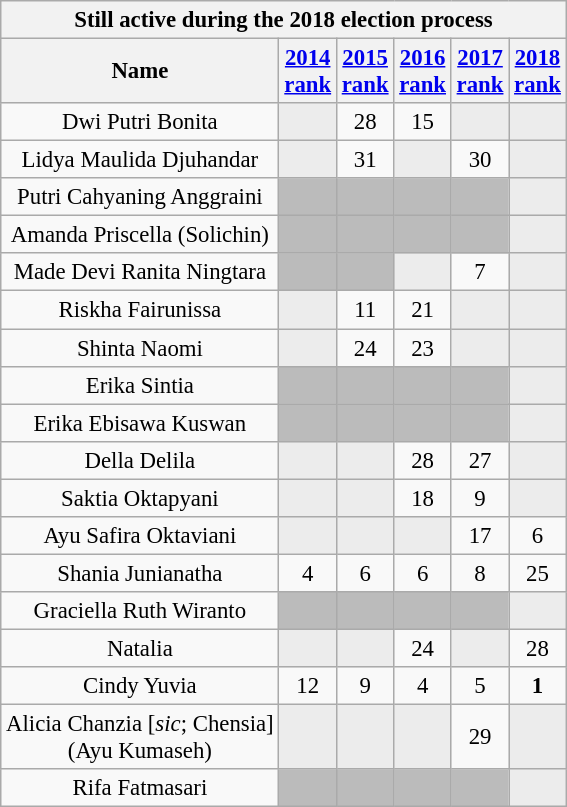<table class="wikitable sortable" style="font-size:95%; text-align:center;">
<tr>
<th colspan=6>Still active during the 2018 election process</th>
</tr>
<tr>
<th>Name</th>
<th><a href='#'>2014<br>rank</a></th>
<th><a href='#'>2015<br>rank</a></th>
<th><a href='#'>2016<br>rank</a></th>
<th><a href='#'>2017<br>rank</a></th>
<th><a href='#'>2018<br>rank</a></th>
</tr>
<tr>
<td>Dwi Putri Bonita</td>
<td style="background:#ececec; text-align:center; color:gray;"></td>
<td>28</td>
<td>15</td>
<td style="background:#ececec; text-align:center; color:gray;"></td>
<td style="background:#ececec; text-align:center; color:gray;"></td>
</tr>
<tr>
<td>Lidya Maulida Djuhandar</td>
<td style="background:#ececec; text-align:center; color:gray;"></td>
<td>31</td>
<td style="background:#ececec; text-align:center; color:gray;"></td>
<td>30</td>
<td style="background:#ececec; text-align:center; color:gray;"></td>
</tr>
<tr>
<td>Putri Cahyaning Anggraini</td>
<td style="background:#bbb;"> </td>
<td style="background:#bbb;"> </td>
<td style="background:#bbb;"> </td>
<td style="background:#bbb;"> </td>
<td style="background:#ececec; text-align:center; color:gray;"></td>
</tr>
<tr>
<td>Amanda Priscella (Solichin)</td>
<td style="background:#bbb;"> </td>
<td style="background:#bbb;"> </td>
<td style="background:#bbb;"> </td>
<td style="background:#bbb;"> </td>
<td style="background:#ececec; text-align:center; color:gray;"></td>
</tr>
<tr>
<td>Made Devi Ranita Ningtara</td>
<td style="background:#bbb;"> </td>
<td style="background:#bbb;"> </td>
<td style="background:#ececec; text-align:center; color:gray;"></td>
<td>7</td>
<td style="background:#ececec; text-align:center; color:gray;"></td>
</tr>
<tr>
<td>Riskha Fairunissa</td>
<td style="background:#ececec; text-align:center; color:gray;"></td>
<td>11</td>
<td>21</td>
<td style="background:#ececec; text-align:center; color:gray;"></td>
<td style="background:#ececec; text-align:center; color:gray;"></td>
</tr>
<tr>
<td>Shinta Naomi</td>
<td style="background:#ececec; text-align:center; color:gray;"></td>
<td>24</td>
<td>23</td>
<td style="background:#ececec; text-align:center; color:gray;"></td>
<td style="background:#ececec; text-align:center; color:gray;"></td>
</tr>
<tr>
<td>Erika Sintia</td>
<td style="background:#bbb;"> </td>
<td style="background:#bbb;"> </td>
<td style="background:#bbb;"> </td>
<td style="background:#bbb;"> </td>
<td style="background:#ececec; text-align:center; color:gray;"></td>
</tr>
<tr>
<td>Erika Ebisawa Kuswan</td>
<td style="background:#bbb;"> </td>
<td style="background:#bbb;"> </td>
<td style="background:#bbb;"> </td>
<td style="background:#bbb;"> </td>
<td style="background:#ececec; text-align:center; color:gray;"></td>
</tr>
<tr>
<td>Della Delila</td>
<td style="background:#ececec; text-align:center; color:gray;"></td>
<td style="background:#ececec; text-align:center; color:gray;"></td>
<td>28</td>
<td>27</td>
<td style="background:#ececec; text-align:center; color:gray;"></td>
</tr>
<tr>
<td>Saktia Oktapyani</td>
<td style="background:#ececec; text-align:center; color:gray;"></td>
<td style="background:#ececec; text-align:center; color:gray;"></td>
<td>18</td>
<td>9</td>
<td style="background:#ececec; text-align:center; color:gray;"></td>
</tr>
<tr>
<td>Ayu Safira Oktaviani</td>
<td style="background:#ececec; text-align:center; color:gray;"></td>
<td style="background:#ececec; text-align:center; color:gray;"></td>
<td style="background:#ececec; text-align:center; color:gray;"></td>
<td>17</td>
<td>6</td>
</tr>
<tr>
<td>Shania Junianatha</td>
<td>4</td>
<td>6</td>
<td>6</td>
<td>8</td>
<td>25</td>
</tr>
<tr>
<td>Graciella Ruth Wiranto</td>
<td style="background:#bbb;"> </td>
<td style="background:#bbb;"> </td>
<td style="background:#bbb;"> </td>
<td style="background:#bbb;"> </td>
<td style="background:#ececec; text-align:center; color:gray;"></td>
</tr>
<tr>
<td>Natalia</td>
<td style="background:#ececec; text-align:center; color:gray;"></td>
<td style="background:#ececec; text-align:center; color:gray;"></td>
<td>24</td>
<td style="background:#ececec; text-align:center; color:gray;"></td>
<td>28</td>
</tr>
<tr>
<td>Cindy Yuvia</td>
<td>12</td>
<td>9</td>
<td>4</td>
<td>5</td>
<td><strong>1</strong></td>
</tr>
<tr>
<td>Alicia Chanzia [<em>sic</em>; Chensia]<br>(Ayu Kumaseh)</td>
<td style="background:#ececec; text-align:center; color:gray;"></td>
<td style="background:#ececec; text-align:center; color:gray;"></td>
<td style="background:#ececec; text-align:center; color:gray;"></td>
<td>29</td>
<td style="background:#ececec; text-align:center; color:gray;"></td>
</tr>
<tr>
<td>Rifa Fatmasari</td>
<td style="background:#bbb;"> </td>
<td style="background:#bbb;"> </td>
<td style="background:#bbb;"> </td>
<td style="background:#bbb;"> </td>
<td style="background:#ececec; text-align:center; color:gray;"></td>
</tr>
</table>
